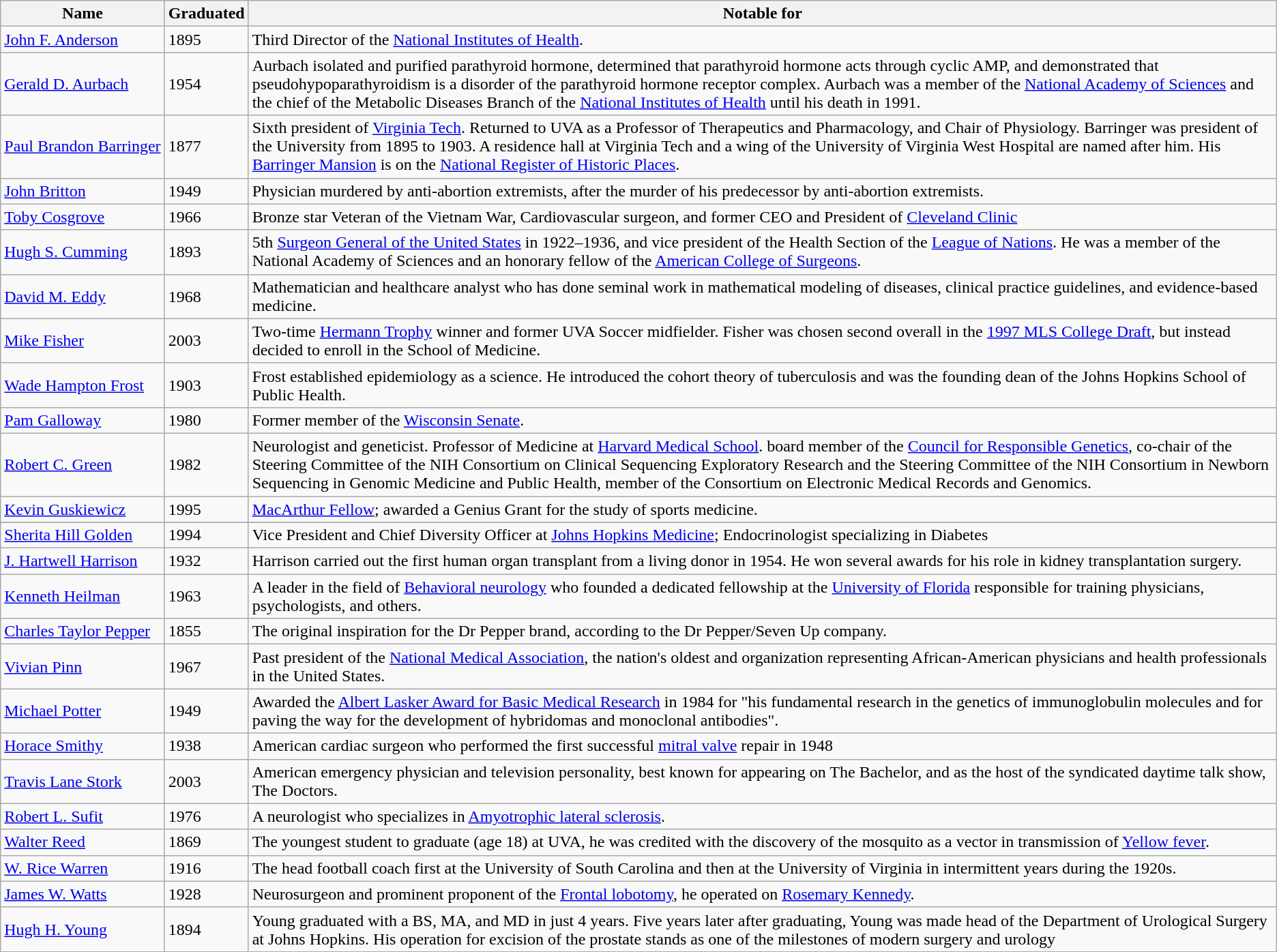<table class="wikitable sortable">
<tr>
<th>Name</th>
<th>Graduated</th>
<th>Notable for</th>
</tr>
<tr>
<td><a href='#'>John F. Anderson</a></td>
<td>1895</td>
<td>Third Director of the <a href='#'>National Institutes of Health</a>.</td>
</tr>
<tr>
<td><a href='#'>Gerald D. Aurbach</a></td>
<td>1954</td>
<td>Aurbach isolated and purified parathyroid hormone, determined that parathyroid hormone acts through cyclic AMP, and demonstrated that pseudohypoparathyroidism is a disorder of the parathyroid hormone receptor complex. Aurbach was a member of the <a href='#'>National Academy of Sciences</a> and the chief of the Metabolic Diseases Branch of the <a href='#'>National Institutes of Health</a> until his death in 1991.</td>
</tr>
<tr>
<td style="white-space: nowrap;"><a href='#'>Paul Brandon Barringer</a></td>
<td>1877</td>
<td>Sixth president of <a href='#'>Virginia Tech</a>. Returned to UVA as a Professor of Therapeutics and Pharmacology, and Chair of Physiology. Barringer was president of the University from 1895 to 1903. A residence hall at Virginia Tech and a wing of the University of Virginia West Hospital are named after him. His <a href='#'>Barringer Mansion</a> is on the <a href='#'>National Register of Historic Places</a>.</td>
</tr>
<tr>
<td><a href='#'>John Britton</a></td>
<td>1949</td>
<td>Physician murdered by anti-abortion extremists, after the murder of his predecessor by anti-abortion extremists.</td>
</tr>
<tr>
<td><a href='#'>Toby Cosgrove</a></td>
<td>1966</td>
<td>Bronze star Veteran of the Vietnam War, Cardiovascular surgeon, and former CEO and President of <a href='#'>Cleveland Clinic</a></td>
</tr>
<tr>
<td><a href='#'>Hugh S. Cumming</a></td>
<td>1893</td>
<td>5th <a href='#'>Surgeon General of the United States</a> in 1922–1936, and vice president of the Health Section of the <a href='#'>League of Nations</a>. He was a member of the National Academy of Sciences and an honorary fellow of the <a href='#'>American College of Surgeons</a>.</td>
</tr>
<tr>
<td><a href='#'>David M. Eddy</a></td>
<td>1968</td>
<td>Mathematician and healthcare analyst who has done seminal work in mathematical modeling of diseases, clinical practice guidelines, and evidence-based medicine.</td>
</tr>
<tr>
<td><a href='#'>Mike Fisher</a></td>
<td>2003</td>
<td>Two-time <a href='#'>Hermann Trophy</a> winner and former UVA Soccer midfielder.  Fisher was chosen second overall in the <a href='#'>1997 MLS College Draft</a>, but instead decided to enroll in the School of Medicine.</td>
</tr>
<tr>
<td><a href='#'>Wade Hampton Frost</a></td>
<td>1903</td>
<td>Frost established epidemiology as a science. He introduced the cohort theory of tuberculosis and was the founding dean of the Johns Hopkins School of Public Health.</td>
</tr>
<tr>
<td><a href='#'>Pam Galloway</a></td>
<td>1980</td>
<td>Former member of the <a href='#'>Wisconsin Senate</a>.</td>
</tr>
<tr>
<td><a href='#'>Robert C. Green</a></td>
<td>1982</td>
<td>Neurologist and geneticist. Professor of Medicine at <a href='#'>Harvard Medical School</a>. board member of the <a href='#'>Council for Responsible Genetics</a>, co-chair of the Steering Committee of the NIH Consortium on Clinical Sequencing Exploratory Research and the Steering Committee of the NIH Consortium in Newborn Sequencing in Genomic Medicine and Public Health, member of the Consortium on Electronic Medical Records and Genomics.</td>
</tr>
<tr>
<td><a href='#'>Kevin Guskiewicz</a></td>
<td>1995</td>
<td><a href='#'>MacArthur Fellow</a>; awarded a Genius Grant for the study of sports medicine.</td>
</tr>
<tr>
</tr>
<tr>
<td><a href='#'>Sherita Hill Golden</a></td>
<td>1994</td>
<td>Vice President and Chief Diversity Officer at <a href='#'>Johns Hopkins Medicine</a>; Endocrinologist specializing in Diabetes</td>
</tr>
<tr>
<td><a href='#'>J. Hartwell Harrison</a></td>
<td>1932</td>
<td>Harrison carried out the first human organ transplant from a living donor in 1954. He won several awards for his role in kidney transplantation surgery.</td>
</tr>
<tr>
<td><a href='#'>Kenneth Heilman</a></td>
<td>1963</td>
<td>A leader in the field of <a href='#'>Behavioral neurology</a> who founded a dedicated fellowship at the <a href='#'>University of Florida</a> responsible for training physicians, psychologists, and others.</td>
</tr>
<tr>
<td><a href='#'>Charles Taylor Pepper</a></td>
<td>1855</td>
<td>The original inspiration for the Dr Pepper brand, according to the Dr Pepper/Seven Up company.</td>
</tr>
<tr>
<td><a href='#'>Vivian Pinn</a></td>
<td>1967</td>
<td>Past president of the <a href='#'>National Medical Association</a>, the nation's oldest and organization representing African-American physicians and health professionals in the United States.</td>
</tr>
<tr>
<td><a href='#'>Michael Potter</a></td>
<td>1949</td>
<td>Awarded the <a href='#'>Albert Lasker Award for Basic Medical Research</a> in 1984 for "his fundamental research in the genetics of immunoglobulin molecules and for paving the way for the development of hybridomas and monoclonal antibodies".</td>
</tr>
<tr>
<td><a href='#'>Horace Smithy</a></td>
<td>1938</td>
<td>American cardiac surgeon who performed the first successful <a href='#'>mitral valve</a> repair in 1948</td>
</tr>
<tr>
<td><a href='#'>Travis Lane Stork</a></td>
<td>2003</td>
<td>American emergency physician and television personality, best known for appearing on The Bachelor, and as the host of the syndicated daytime talk show, The Doctors.</td>
</tr>
<tr>
<td><a href='#'>Robert L. Sufit</a></td>
<td>1976</td>
<td>A neurologist who specializes in <a href='#'>Amyotrophic lateral sclerosis</a>.</td>
</tr>
<tr>
<td><a href='#'>Walter Reed</a></td>
<td>1869</td>
<td>The youngest student to graduate (age 18) at UVA, he was credited with the discovery of the mosquito as a vector in transmission of <a href='#'>Yellow fever</a>.</td>
</tr>
<tr>
<td><a href='#'>W. Rice Warren</a></td>
<td>1916</td>
<td>The head football coach first at the University of South Carolina and then at the University of Virginia in intermittent years during the 1920s.</td>
</tr>
<tr>
<td><a href='#'>James W. Watts</a></td>
<td>1928</td>
<td>Neurosurgeon and prominent proponent of the <a href='#'>Frontal lobotomy</a>, he operated on <a href='#'>Rosemary Kennedy</a>.</td>
</tr>
<tr>
<td><a href='#'>Hugh H. Young</a></td>
<td>1894</td>
<td>Young graduated with a BS, MA, and MD in just 4 years. Five years later after graduating, Young was made head of the Department of Urological Surgery at Johns Hopkins. His operation for excision of the prostate stands as one of the milestones of modern surgery and urology</td>
</tr>
</table>
